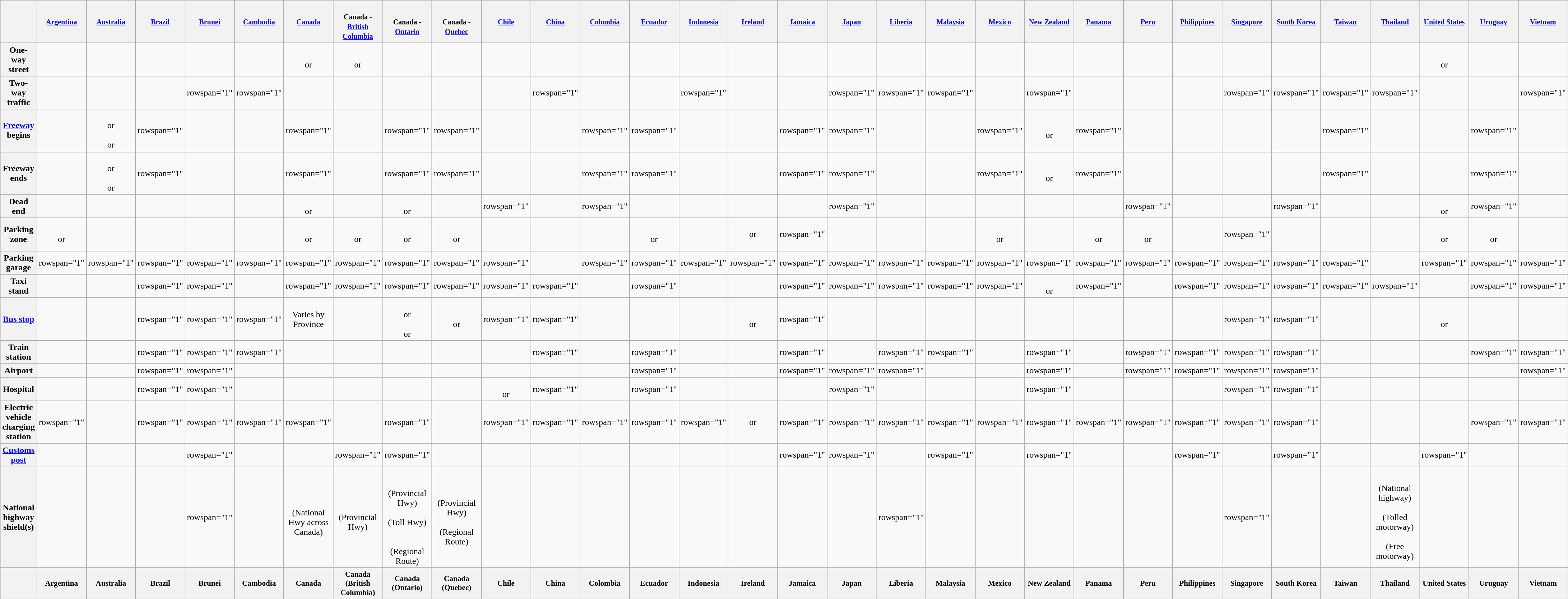<table class="wikitable" style="text-align: center;">
<tr>
<th width="5" scope="col"> </th>
<th> <br><small><a href='#'>Argentina</a><br>  </small></th>
<th> <br><small><a href='#'>Australia</a><br>  </small></th>
<th> <br><small><a href='#'>Brazil</a><br>  </small></th>
<th> <br><small><a href='#'>Brunei</a><br>  </small></th>
<th> <br><small><a href='#'>Cambodia</a><br>  </small></th>
<th> <br><small><a href='#'>Canada</a><br>  </small></th>
<th> <br><small>Canada -<br><a href='#'>British Columbia</a></small></th>
<th> <br><small>Canada -<br><a href='#'>Ontario</a></small></th>
<th> <br><small>Canada -<br><a href='#'>Quebec</a></small></th>
<th> <br><small><a href='#'>Chile</a><br>  </small></th>
<th> <br><small><a href='#'>China</a><br>  </small></th>
<th> <br><small><a href='#'>Colombia</a><br>  </small></th>
<th> <br><small><a href='#'>Ecuador</a><br>  </small></th>
<th> <br><small><a href='#'>Indonesia</a><br>  </small></th>
<th> <br><small><a href='#'>Ireland</a><br>  </small></th>
<th> <br><small><a href='#'>Jamaica</a><br>  </small></th>
<th> <br><small><a href='#'>Japan</a><br>  </small></th>
<th> <br><small><a href='#'>Liberia</a><br>  </small></th>
<th> <br><small><a href='#'>Malaysia</a><br>  </small></th>
<th> <br><small><a href='#'>Mexico</a><br>  </small></th>
<th> <br><small><a href='#'>New Zealand</a><br>  </small></th>
<th> <br><small><a href='#'>Panama</a><br>  </small></th>
<th> <br><small><a href='#'>Peru</a><br>  </small></th>
<th> <br><small><a href='#'>Philippines</a><br>  </small></th>
<th> <br><small><a href='#'>Singapore</a><br>  </small></th>
<th> <br><small><a href='#'>South Korea</a><br>  </small></th>
<th> <br><small><a href='#'>Taiwan</a><br>  </small></th>
<th> <br><small><a href='#'>Thailand</a><br>  </small></th>
<th width="138" scope="col"> <br><small><a href='#'>United States</a><br>  </small></th>
<th> <br><small><a href='#'>Uruguay</a><br>  </small></th>
<th> <br><small><a href='#'>Vietnam</a><br>  </small></th>
</tr>
<tr>
<th>One-way<br>street</th>
<td></td>
<td></td>
<td></td>
<td></td>
<td></td>
<td><br>or<br></td>
<td><br>or<br></td>
<td></td>
<td></td>
<td></td>
<td></td>
<td></td>
<td></td>
<td></td>
<td></td>
<td></td>
<td></td>
<td></td>
<td></td>
<td></td>
<td></td>
<td></td>
<td></td>
<td></td>
<td></td>
<td></td>
<td></td>
<td></td>
<td><br>or<br></td>
<td></td>
<td></td>
</tr>
<tr>
<th>Two-way<br>traffic</th>
<td></td>
<td></td>
<td></td>
<td>rowspan="1" </td>
<td>rowspan="1" </td>
<td></td>
<td></td>
<td></td>
<td></td>
<td></td>
<td>rowspan="1" </td>
<td></td>
<td></td>
<td>rowspan="1" </td>
<td></td>
<td></td>
<td>rowspan="1" </td>
<td>rowspan="1" </td>
<td>rowspan="1" </td>
<td></td>
<td>rowspan="1" </td>
<td></td>
<td></td>
<td></td>
<td>rowspan="1" </td>
<td>rowspan="1" </td>
<td>rowspan="1" </td>
<td>rowspan="1" </td>
<td><br></td>
<td></td>
<td>rowspan="1" </td>
</tr>
<tr>
<th><a href='#'>Freeway</a> begins</th>
<td></td>
<td><br>or<br><br>or<br></td>
<td>rowspan="1" </td>
<td></td>
<td></td>
<td>rowspan="1" </td>
<td></td>
<td>rowspan="1" </td>
<td>rowspan="1" </td>
<td></td>
<td></td>
<td>rowspan="1" </td>
<td>rowspan="1" </td>
<td></td>
<td></td>
<td>rowspan="1" </td>
<td>rowspan="1" </td>
<td></td>
<td></td>
<td>rowspan="1" </td>
<td><br>or<br></td>
<td>rowspan="1" </td>
<td></td>
<td></td>
<td></td>
<td></td>
<td>rowspan="1" </td>
<td></td>
<td></td>
<td>rowspan="1" </td>
<td></td>
</tr>
<tr>
<th>Freeway ends</th>
<td></td>
<td><br>or<br><br>or<br></td>
<td>rowspan="1" </td>
<td></td>
<td></td>
<td>rowspan="1" </td>
<td></td>
<td>rowspan="1" </td>
<td>rowspan="1" </td>
<td></td>
<td></td>
<td>rowspan="1" </td>
<td>rowspan="1" </td>
<td></td>
<td></td>
<td>rowspan="1" </td>
<td>rowspan="1" </td>
<td></td>
<td></td>
<td>rowspan="1" </td>
<td><br>or<br></td>
<td>rowspan="1" </td>
<td></td>
<td></td>
<td></td>
<td></td>
<td>rowspan="1" </td>
<td></td>
<td></td>
<td>rowspan="1" </td>
<td></td>
</tr>
<tr>
<th>Dead end</th>
<td></td>
<td></td>
<td></td>
<td></td>
<td></td>
<td><br>or<br></td>
<td></td>
<td><br>or<br></td>
<td></td>
<td>rowspan="1" </td>
<td></td>
<td>rowspan="1" </td>
<td></td>
<td></td>
<td></td>
<td></td>
<td>rowspan="1" </td>
<td></td>
<td></td>
<td></td>
<td></td>
<td></td>
<td>rowspan="1" </td>
<td></td>
<td></td>
<td>rowspan="1" </td>
<td></td>
<td></td>
<td><br>or<br></td>
<td>rowspan="1" </td>
<td></td>
</tr>
<tr>
<th>Parking zone</th>
<td><br>or<br></td>
<td></td>
<td></td>
<td></td>
<td></td>
<td><br>or<br></td>
<td><br>or<br></td>
<td><br>or<br></td>
<td><br>or<br></td>
<td></td>
<td></td>
<td></td>
<td><br>or<br></td>
<td></td>
<td><br>or<br><br></td>
<td>rowspan="1" </td>
<td></td>
<td></td>
<td></td>
<td><br>or<br></td>
<td></td>
<td><br>or<br></td>
<td><br>or<br></td>
<td></td>
<td>rowspan="1" </td>
<td></td>
<td></td>
<td></td>
<td><br>or<br></td>
<td><br>or<br></td>
<td></td>
</tr>
<tr>
<th>Parking garage</th>
<td>rowspan="1" </td>
<td>rowspan="1" </td>
<td>rowspan="1" </td>
<td>rowspan="1" </td>
<td>rowspan="1" </td>
<td>rowspan="1" </td>
<td>rowspan="1" </td>
<td>rowspan="1" </td>
<td>rowspan="1" </td>
<td>rowspan="1" </td>
<td></td>
<td>rowspan="1" </td>
<td>rowspan="1" </td>
<td>rowspan="1" </td>
<td>rowspan="1" </td>
<td>rowspan="1" </td>
<td>rowspan="1" </td>
<td>rowspan="1" </td>
<td>rowspan="1" </td>
<td>rowspan="1" </td>
<td>rowspan="1" </td>
<td>rowspan="1" </td>
<td>rowspan="1" </td>
<td>rowspan="1" </td>
<td>rowspan="1" </td>
<td>rowspan="1" </td>
<td>rowspan="1" </td>
<td></td>
<td>rowspan="1" </td>
<td>rowspan="1" </td>
<td>rowspan="1" </td>
</tr>
<tr>
<th>Taxi stand</th>
<td></td>
<td></td>
<td>rowspan="1" </td>
<td>rowspan="1" </td>
<td></td>
<td>rowspan="1" </td>
<td>rowspan="1" </td>
<td>rowspan="1" </td>
<td>rowspan="1" </td>
<td>rowspan="1" </td>
<td>rowspan="1" </td>
<td></td>
<td>rowspan="1" </td>
<td></td>
<td></td>
<td>rowspan="1" </td>
<td>rowspan="1" </td>
<td>rowspan="1" </td>
<td>rowspan="1" </td>
<td>rowspan="1" </td>
<td><br>or<br></td>
<td>rowspan="1" </td>
<td></td>
<td>rowspan="1" </td>
<td>rowspan="1" </td>
<td>rowspan="1" </td>
<td>rowspan="1" </td>
<td>rowspan="1" </td>
<td></td>
<td>rowspan="1" </td>
<td>rowspan="1" </td>
</tr>
<tr>
<th><a href='#'>Bus stop</a></th>
<td></td>
<td></td>
<td>rowspan="1" </td>
<td>rowspan="1" </td>
<td>rowspan="1" </td>
<td>Varies by Province</td>
<td></td>
<td><br>or<br><br>or<br></td>
<td><br>or<br></td>
<td>rowspan="1" </td>
<td>rowspan="1" </td>
<td></td>
<td></td>
<td></td>
<td><br>or<br></td>
<td>rowspan="1" </td>
<td></td>
<td></td>
<td></td>
<td></td>
<td></td>
<td></td>
<td></td>
<td></td>
<td>rowspan="1" </td>
<td>rowspan="1" </td>
<td></td>
<td></td>
<td><br>or<br></td>
<td></td>
<td></td>
</tr>
<tr>
<th>Train station</th>
<td></td>
<td></td>
<td>rowspan="1" </td>
<td>rowspan="1" </td>
<td>rowspan="1" </td>
<td></td>
<td></td>
<td></td>
<td></td>
<td></td>
<td>rowspan="1" </td>
<td></td>
<td>rowspan="1" </td>
<td></td>
<td></td>
<td>rowspan="1" </td>
<td></td>
<td>rowspan="1" </td>
<td>rowspan="1" </td>
<td></td>
<td>rowspan="1" </td>
<td></td>
<td>rowspan="1" </td>
<td>rowspan="1" </td>
<td>rowspan="1" </td>
<td>rowspan="1" </td>
<td></td>
<td></td>
<td></td>
<td>rowspan="1" </td>
<td>rowspan="1" </td>
</tr>
<tr>
<th>Airport</th>
<td></td>
<td></td>
<td>rowspan="1" </td>
<td>rowspan="1" </td>
<td></td>
<td></td>
<td></td>
<td></td>
<td></td>
<td></td>
<td></td>
<td></td>
<td>rowspan="1" </td>
<td></td>
<td></td>
<td>rowspan="1" </td>
<td>rowspan="1" </td>
<td>rowspan="1" </td>
<td></td>
<td></td>
<td>rowspan="1" </td>
<td></td>
<td>rowspan="1" </td>
<td>rowspan="1" </td>
<td>rowspan="1" </td>
<td>rowspan="1" </td>
<td></td>
<td></td>
<td></td>
<td></td>
<td>rowspan="1" </td>
</tr>
<tr>
<th>Hospital</th>
<td></td>
<td></td>
<td>rowspan="1" </td>
<td>rowspan="1" </td>
<td></td>
<td></td>
<td></td>
<td></td>
<td></td>
<td><br>or<br></td>
<td>rowspan="1" </td>
<td></td>
<td>rowspan="1" </td>
<td></td>
<td></td>
<td></td>
<td>rowspan="1" </td>
<td></td>
<td></td>
<td></td>
<td>rowspan="1" </td>
<td></td>
<td></td>
<td></td>
<td>rowspan="1" </td>
<td>rowspan="1" </td>
<td></td>
<td></td>
<td></td>
<td></td>
<td></td>
</tr>
<tr>
<th>Electric vehicle<br>charging station</th>
<td>rowspan="1" </td>
<td></td>
<td>rowspan="1" </td>
<td>rowspan="1" </td>
<td>rowspan="1" </td>
<td>rowspan="1" </td>
<td></td>
<td>rowspan="1" </td>
<td></td>
<td>rowspan="1" </td>
<td>rowspan="1" </td>
<td>rowspan="1" </td>
<td>rowspan="1" </td>
<td>rowspan="1" </td>
<td><br>or<br><br></td>
<td>rowspan="1" </td>
<td>rowspan="1" </td>
<td>rowspan="1" </td>
<td>rowspan="1" </td>
<td>rowspan="1" </td>
<td>rowspan="1" </td>
<td>rowspan="1" </td>
<td>rowspan="1" </td>
<td>rowspan="1" </td>
<td>rowspan="1" </td>
<td>rowspan="1" </td>
<td></td>
<td></td>
<td></td>
<td>rowspan="1" </td>
<td>rowspan="1" </td>
</tr>
<tr>
<th><a href='#'>Customs<br>post</a></th>
<td></td>
<td></td>
<td></td>
<td>rowspan="1" </td>
<td></td>
<td></td>
<td>rowspan="1" </td>
<td>rowspan="1" </td>
<td><br></td>
<td></td>
<td></td>
<td></td>
<td></td>
<td></td>
<td><br></td>
<td>rowspan="1" <br></td>
<td>rowspan="1" <br></td>
<td></td>
<td>rowspan="1" </td>
<td></td>
<td>rowspan="1" <br></td>
<td></td>
<td></td>
<td>rowspan="1" </td>
<td></td>
<td>rowspan="1" </td>
<td></td>
<td></td>
<td>rowspan="1" </td>
<td></td>
<td></td>
</tr>
<tr>
<th>National<br>highway<br>shield(s)</th>
<td></td>
<td><br></td>
<td></td>
<td>rowspan="1" </td>
<td></td>
<td><br>(National Hwy across Canada)</td>
<td><br>(Provincial Hwy)</td>
<td><br><br>(Provincial Hwy)<br><br>(Toll Hwy)<br><br><br>(Regional Route)</td>
<td><br>(Provincial Hwy)<br><br>(Regional Route)</td>
<td><br></td>
<td></td>
<td></td>
<td><br></td>
<td></td>
<td><br><br></td>
<td><br></td>
<td></td>
<td>rowspan="1" </td>
<td></td>
<td></td>
<td></td>
<td><br></td>
<td></td>
<td><br><br></td>
<td>rowspan="1" </td>
<td><br><br></td>
<td><br><br><br></td>
<td><br>(National highway)<br><br>(Tolled motorway)<br><br>(Free motorway)</td>
<td><br></td>
<td></td>
<td><br></td>
</tr>
<tr style="font-size: 88%;">
<th></th>
<th>Argentina</th>
<th>Australia</th>
<th>Brazil</th>
<th>Brunei</th>
<th>Cambodia</th>
<th>Canada</th>
<th>Canada<br>(British Columbia)</th>
<th>Canada<br>(Ontario)</th>
<th>Canada<br>(Quebec)</th>
<th>Chile</th>
<th>China</th>
<th>Colombia</th>
<th>Ecuador</th>
<th>Indonesia</th>
<th>Ireland</th>
<th>Jamaica</th>
<th>Japan</th>
<th>Liberia</th>
<th>Malaysia</th>
<th>Mexico</th>
<th>New Zealand</th>
<th>Panama</th>
<th>Peru</th>
<th>Philippines</th>
<th>Singapore</th>
<th>South Korea</th>
<th>Taiwan</th>
<th>Thailand</th>
<th>United States</th>
<th>Uruguay</th>
<th>Vietnam</th>
</tr>
</table>
